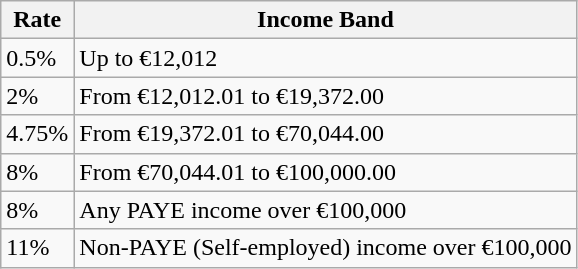<table class="wikitable">
<tr>
<th>Rate</th>
<th>Income Band</th>
</tr>
<tr>
<td>0.5%</td>
<td>Up to €12,012</td>
</tr>
<tr>
<td>2%</td>
<td>From €12,012.01 to €19,372.00</td>
</tr>
<tr>
<td>4.75%</td>
<td>From €19,372.01 to €70,044.00</td>
</tr>
<tr>
<td>8%</td>
<td>From €70,044.01 to €100,000.00</td>
</tr>
<tr>
<td>8%</td>
<td>Any PAYE income over €100,000</td>
</tr>
<tr>
<td>11%</td>
<td>Non-PAYE (Self-employed) income over €100,000</td>
</tr>
</table>
